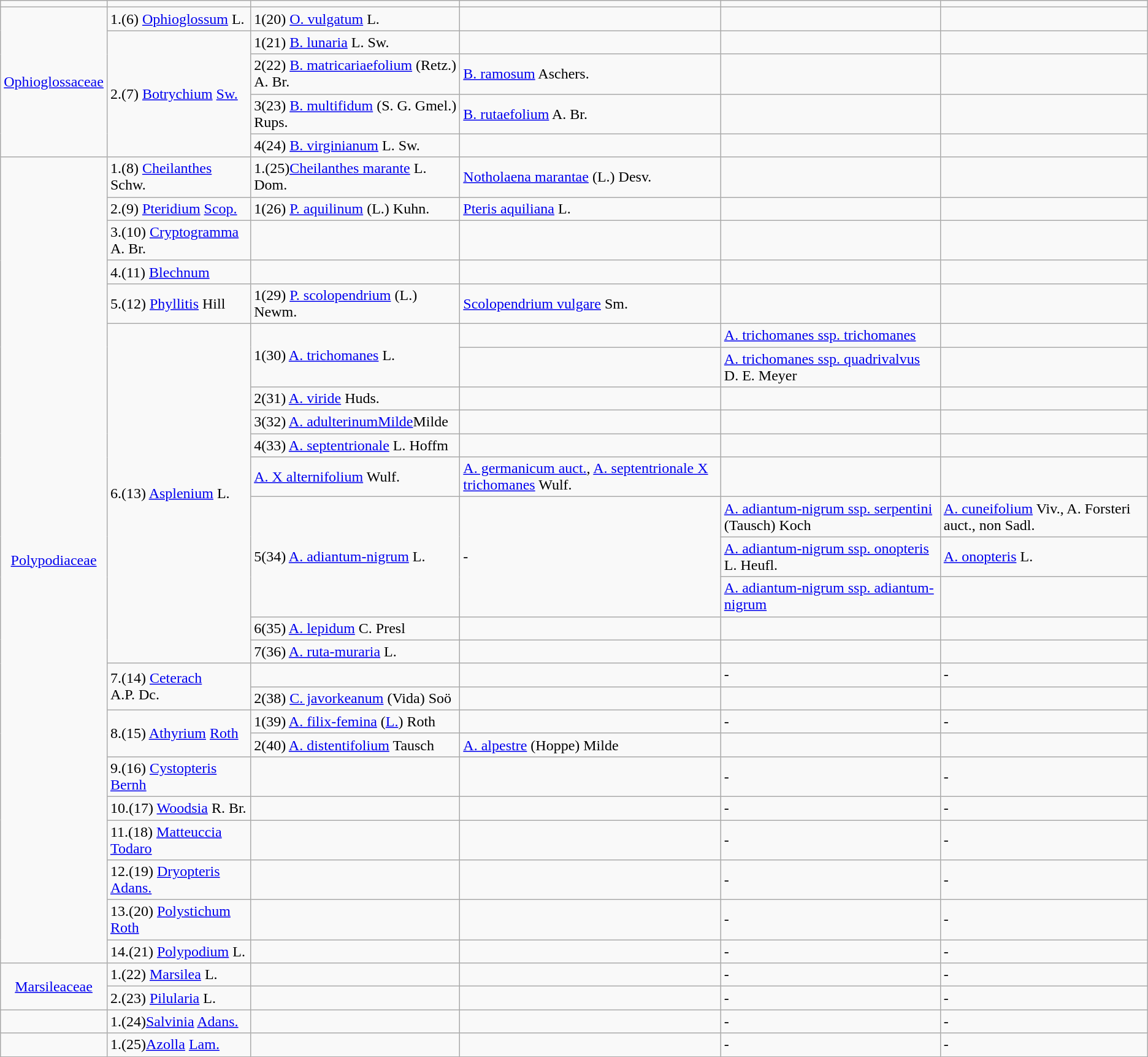<table class="wikitable">
<tr>
<td></td>
<td></td>
<td></td>
<td></td>
<td></td>
<td></td>
</tr>
<tr>
<td rowspan="5" style="text-align:center;"><a href='#'>Ophioglossaceae</a></td>
<td>1.(6) <a href='#'>Ophioglossum</a> L.</td>
<td>1(20) <a href='#'>O. vulgatum</a> L.</td>
<td></td>
<td></td>
<td></td>
</tr>
<tr>
<td rowspan="4">2.(7) <a href='#'>Botrychium</a> <a href='#'>Sw.</a></td>
<td>1(21) <a href='#'>B. lunaria</a> L. Sw.</td>
<td></td>
<td></td>
<td></td>
</tr>
<tr>
<td>2(22) <a href='#'>B. matricariaefolium</a> (Retz.) A. Br.</td>
<td><a href='#'>B. ramosum</a> Aschers.</td>
<td></td>
<td></td>
</tr>
<tr>
<td>3(23) <a href='#'>B. multifidum</a> (S. G. Gmel.) Rups.</td>
<td><a href='#'>B. rutaefolium</a> A. Br.</td>
<td></td>
<td></td>
</tr>
<tr>
<td>4(24) <a href='#'>B. virginianum</a> L. Sw.</td>
<td></td>
<td></td>
<td></td>
</tr>
<tr>
<td rowspan="26" style="text-align:center;"><a href='#'>Polypodiaceae</a></td>
<td>1.(8) <a href='#'>Cheilanthes</a> Schw.</td>
<td>1.(25)<a href='#'>Cheilanthes marante</a>  L. Dom.</td>
<td><a href='#'>Notholaena marantae</a> (L.) Desv.</td>
<td></td>
<td></td>
</tr>
<tr>
<td>2.(9) <a href='#'>Pteridium</a> <a href='#'>Scop.</a></td>
<td>1(26) <a href='#'>P. aquilinum</a> (L.) Kuhn.</td>
<td><a href='#'>Pteris aquiliana</a> L.</td>
<td></td>
<td></td>
</tr>
<tr>
<td>3.(10) <a href='#'>Cryptogramma</a> A. Br.</td>
<td></td>
<td></td>
<td></td>
<td></td>
</tr>
<tr>
<td>4.(11) <a href='#'>Blechnum</a></td>
<td></td>
<td></td>
<td></td>
<td></td>
</tr>
<tr>
<td>5.(12) <a href='#'>Phyllitis</a> Hill</td>
<td>1(29) <a href='#'>P. scolopendrium</a> (L.) Newm.</td>
<td><a href='#'>Scolopendrium vulgare</a> Sm.</td>
<td></td>
<td></td>
</tr>
<tr>
<td rowspan="11">6.(13) <a href='#'>Asplenium</a> L.</td>
<td rowspan="2">1(30) <a href='#'>A. trichomanes</a> L.</td>
<td></td>
<td><a href='#'>A. trichomanes ssp. trichomanes</a></td>
<td></td>
</tr>
<tr>
<td></td>
<td><a href='#'>A. trichomanes ssp. quadrivalvus</a> D. E. Meyer</td>
<td></td>
</tr>
<tr>
<td>2(31) <a href='#'>A. viride</a> Huds.</td>
<td></td>
<td></td>
<td></td>
</tr>
<tr>
<td>3(32) <a href='#'>A. adulterinumMilde</a>Milde</td>
<td></td>
<td></td>
<td></td>
</tr>
<tr>
<td>4(33) <a href='#'>A. septentrionale</a> L. Hoffm</td>
<td></td>
<td></td>
<td></td>
</tr>
<tr>
<td><a href='#'>A. X alternifolium</a> Wulf.</td>
<td><a href='#'>A. germanicum auct.</a>,  <a href='#'>A. septentrionale X trichomanes</a> Wulf.</td>
<td></td>
<td></td>
</tr>
<tr>
<td rowspan="3">5(34) <a href='#'>A. adiantum-nigrum</a> L.</td>
<td rowspan="3">-</td>
<td><a href='#'>A. adiantum-nigrum ssp. serpentini</a> (Tausch) Koch</td>
<td><a href='#'>A. cuneifolium</a> Viv., A. Forsteri auct., non Sadl.</td>
</tr>
<tr>
<td><a href='#'>A. adiantum-nigrum ssp. onopteris</a> L. Heufl.</td>
<td><a href='#'>A. onopteris</a> L.</td>
</tr>
<tr>
<td><a href='#'>A. adiantum-nigrum ssp. adiantum-nigrum</a></td>
<td></td>
</tr>
<tr>
<td>6(35) <a href='#'>A. lepidum</a> C. Presl</td>
<td></td>
<td></td>
<td></td>
</tr>
<tr>
<td>7(36) <a href='#'>A. ruta-muraria</a> L.</td>
<td></td>
<td></td>
<td></td>
</tr>
<tr>
<td rowspan="2">7.(14) <a href='#'>Ceterach</a> <br> A.P. Dc.</td>
<td></td>
<td></td>
<td>-</td>
<td>-</td>
</tr>
<tr>
<td>2(38) <a href='#'>C. javorkeanum</a> (Vida) Soö</td>
<td></td>
<td></td>
<td></td>
</tr>
<tr>
<td rowspan="2">8.(15) <a href='#'>Athyrium</a> <a href='#'>Roth</a></td>
<td>1(39) <a href='#'>A. filix-femina</a> (<a href='#'>L.</a>) Roth</td>
<td></td>
<td>-</td>
<td>-</td>
</tr>
<tr>
<td>2(40) <a href='#'>A. distentifolium</a> Tausch</td>
<td><a href='#'>A. alpestre</a> (Hoppe) Milde</td>
<td></td>
<td></td>
</tr>
<tr>
<td>9.(16) <a href='#'>Cystopteris</a> <a href='#'>Bernh</a></td>
<td></td>
<td></td>
<td>-</td>
<td>-</td>
</tr>
<tr>
<td>10.(17) <a href='#'>Woodsia</a> R. Br.</td>
<td></td>
<td></td>
<td>-</td>
<td>-</td>
</tr>
<tr>
<td>11.(18) <a href='#'>Matteuccia</a> <a href='#'>Todaro</a></td>
<td></td>
<td></td>
<td>-</td>
<td>-</td>
</tr>
<tr>
<td>12.(19) <a href='#'>Dryopteris</a> <a href='#'>Adans.</a></td>
<td></td>
<td></td>
<td>-</td>
<td>-</td>
</tr>
<tr>
<td>13.(20) <a href='#'>Polystichum</a>  <a href='#'>Roth</a></td>
<td></td>
<td></td>
<td>-</td>
<td>-</td>
</tr>
<tr>
<td>14.(21) <a href='#'>Polypodium</a> L.</td>
<td></td>
<td></td>
<td>-</td>
<td>-</td>
</tr>
<tr>
<td rowspan="2" style="text-align:center;"><a href='#'>Marsileaceae</a></td>
<td>1.(22) <a href='#'>Marsilea</a> L.</td>
<td></td>
<td></td>
<td>-</td>
<td>-</td>
</tr>
<tr>
<td>2.(23) <a href='#'>Pilularia</a>  L.</td>
<td></td>
<td></td>
<td>-</td>
<td>-</td>
</tr>
<tr>
<td></td>
<td>1.(24)<a href='#'>Salvinia</a> <a href='#'>Adans.</a></td>
<td></td>
<td></td>
<td>-</td>
<td>-</td>
</tr>
<tr>
<td></td>
<td>1.(25)<a href='#'>Azolla</a> <a href='#'>Lam.</a></td>
<td></td>
<td></td>
<td>-</td>
<td>-</td>
</tr>
</table>
